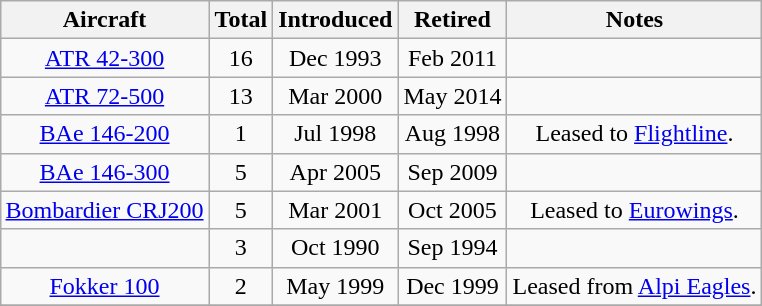<table class="wikitable" style="margin:0.5em auto; text-align:center">
<tr>
<th>Aircraft</th>
<th>Total</th>
<th>Introduced</th>
<th>Retired</th>
<th>Notes</th>
</tr>
<tr>
<td><a href='#'>ATR 42-300</a></td>
<td>16</td>
<td>Dec 1993</td>
<td>Feb 2011</td>
<td></td>
</tr>
<tr>
<td><a href='#'>ATR 72-500</a></td>
<td>13</td>
<td>Mar 2000</td>
<td>May 2014</td>
<td></td>
</tr>
<tr>
<td><a href='#'>BAe 146-200</a></td>
<td>1</td>
<td>Jul 1998</td>
<td>Aug 1998</td>
<td>Leased to <a href='#'>Flightline</a>.</td>
</tr>
<tr>
<td><a href='#'>BAe 146-300</a></td>
<td>5</td>
<td>Apr 2005</td>
<td>Sep 2009</td>
<td></td>
</tr>
<tr>
<td><a href='#'>Bombardier CRJ200</a></td>
<td>5</td>
<td>Mar 2001</td>
<td>Oct 2005</td>
<td>Leased to <a href='#'>Eurowings</a>.</td>
</tr>
<tr>
<td></td>
<td>3</td>
<td>Oct 1990</td>
<td>Sep 1994</td>
<td></td>
</tr>
<tr>
<td><a href='#'>Fokker 100</a></td>
<td>2</td>
<td>May 1999</td>
<td>Dec 1999</td>
<td>Leased from <a href='#'>Alpi Eagles</a>.</td>
</tr>
<tr>
</tr>
</table>
